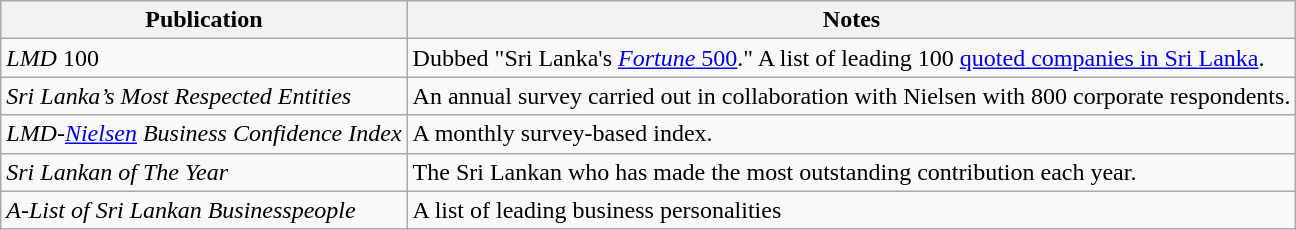<table class="wikitable">
<tr>
<th>Publication</th>
<th>Notes</th>
</tr>
<tr>
<td><em>LMD</em> 100</td>
<td>Dubbed "Sri Lanka's <a href='#'><em>Fortune</em> 500</a>." A list of leading 100 <a href='#'>quoted companies in Sri Lanka</a>.</td>
</tr>
<tr>
<td><em>Sri Lanka’s Most Respected Entities</em></td>
<td>An annual survey carried out in collaboration with Nielsen with 800 corporate respondents.</td>
</tr>
<tr>
<td><em>LMD-<a href='#'>Nielsen</a> Business Confidence Index</em></td>
<td>A monthly survey-based index.</td>
</tr>
<tr>
<td><em>Sri Lankan of The Year</em></td>
<td>The Sri Lankan who has made the most outstanding contribution each year.</td>
</tr>
<tr>
<td><em>A-List of Sri Lankan Businesspeople</em></td>
<td>A list of leading business personalities</td>
</tr>
</table>
